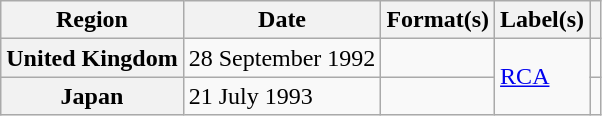<table class="wikitable plainrowheaders">
<tr>
<th scope="col">Region</th>
<th scope="col">Date</th>
<th scope="col">Format(s)</th>
<th scope="col">Label(s)</th>
<th scope="col"></th>
</tr>
<tr>
<th scope="row">United Kingdom</th>
<td>28 September 1992</td>
<td></td>
<td rowspan="2"><a href='#'>RCA</a></td>
<td align="center"></td>
</tr>
<tr>
<th scope="row">Japan</th>
<td>21 July 1993</td>
<td></td>
<td align="center"></td>
</tr>
</table>
